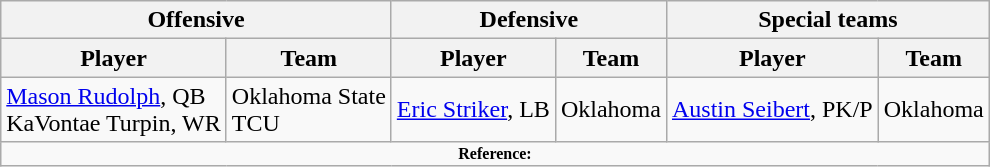<table class="wikitable">
<tr>
<th colspan="2">Offensive</th>
<th colspan="2">Defensive</th>
<th colspan="2">Special teams</th>
</tr>
<tr>
<th>Player</th>
<th>Team</th>
<th>Player</th>
<th>Team</th>
<th>Player</th>
<th>Team</th>
</tr>
<tr>
<td><a href='#'>Mason Rudolph</a>, QB <br> KaVontae Turpin, WR</td>
<td>Oklahoma State <br> TCU</td>
<td><a href='#'>Eric Striker</a>, LB</td>
<td>Oklahoma</td>
<td><a href='#'>Austin Seibert</a>, PK/P</td>
<td>Oklahoma</td>
</tr>
<tr>
<td colspan="12"  style="font-size:8pt; text-align:center;"><strong>Reference:</strong></td>
</tr>
</table>
